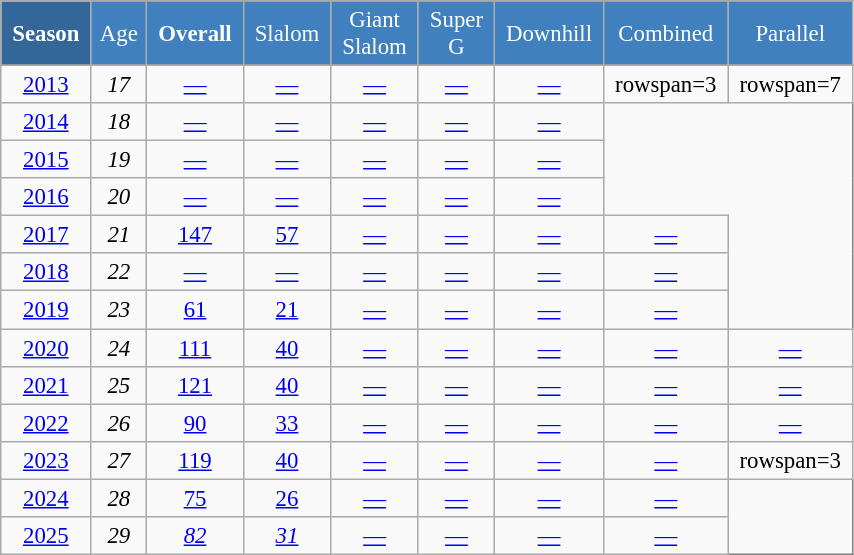<table class="wikitable" style="font-size:95%; text-align:center; border:grey solid 1px; border-collapse:collapse;" width="45%">
<tr style="background-color:#369; color:white;">
<td rowspan="2" colspan="1" width="5%"><strong>Season</strong></td>
</tr>
<tr style="background-color:#4180be; color:white;">
<td width="3%">Age</td>
<td width="5%"><strong>Overall</strong></td>
<td width="5%">Slalom</td>
<td width="5%">Giant<br>Slalom</td>
<td width="5%">Super G</td>
<td width="5%">Downhill</td>
<td width="5%">Combined</td>
<td width="5%">Parallel</td>
</tr>
<tr style="background-color:#8CB2D8; color:white;">
</tr>
<tr>
<td><a href='#'>2013</a></td>
<td><em>17</em></td>
<td><a href='#'>—</a></td>
<td><a href='#'>—</a></td>
<td><a href='#'>—</a></td>
<td><a href='#'>—</a></td>
<td><a href='#'>—</a></td>
<td>rowspan=3 </td>
<td>rowspan=7 </td>
</tr>
<tr>
<td><a href='#'>2014</a></td>
<td><em>18</em></td>
<td><a href='#'>—</a></td>
<td><a href='#'>—</a></td>
<td><a href='#'>—</a></td>
<td><a href='#'>—</a></td>
<td><a href='#'>—</a></td>
</tr>
<tr>
<td><a href='#'>2015</a></td>
<td><em>19</em></td>
<td><a href='#'>—</a></td>
<td><a href='#'>—</a></td>
<td><a href='#'>—</a></td>
<td><a href='#'>—</a></td>
<td><a href='#'>—</a></td>
</tr>
<tr>
<td><a href='#'>2016</a></td>
<td><em>20</em></td>
<td><a href='#'>—</a></td>
<td><a href='#'>—</a></td>
<td><a href='#'>—</a></td>
<td><a href='#'>—</a></td>
<td><a href='#'>—</a></td>
</tr>
<tr>
<td><a href='#'>2017</a></td>
<td><em>21</em></td>
<td><a href='#'>147</a></td>
<td><a href='#'>57</a></td>
<td><a href='#'>—</a></td>
<td><a href='#'>—</a></td>
<td><a href='#'>—</a></td>
<td><a href='#'>—</a></td>
</tr>
<tr>
<td><a href='#'>2018</a></td>
<td><em>22</em></td>
<td><a href='#'>—</a></td>
<td><a href='#'>—</a></td>
<td><a href='#'>—</a></td>
<td><a href='#'>—</a></td>
<td><a href='#'>—</a></td>
<td><a href='#'>—</a></td>
</tr>
<tr>
<td><a href='#'>2019</a></td>
<td><em>23</em></td>
<td><a href='#'>61</a></td>
<td><a href='#'>21</a></td>
<td><a href='#'>—</a></td>
<td><a href='#'>—</a></td>
<td><a href='#'>—</a></td>
<td><a href='#'>—</a></td>
</tr>
<tr>
<td><a href='#'>2020</a></td>
<td><em>24</em></td>
<td><a href='#'>111</a></td>
<td><a href='#'>40</a></td>
<td><a href='#'>—</a></td>
<td><a href='#'>—</a></td>
<td><a href='#'>—</a></td>
<td><a href='#'>—</a></td>
<td><a href='#'>—</a></td>
</tr>
<tr>
<td><a href='#'>2021</a></td>
<td><em>25</em></td>
<td><a href='#'>121</a></td>
<td><a href='#'>40</a></td>
<td><a href='#'>—</a></td>
<td><a href='#'>—</a></td>
<td><a href='#'>—</a></td>
<td><a href='#'>—</a></td>
<td><a href='#'>—</a></td>
</tr>
<tr>
<td><a href='#'>2022</a></td>
<td><em>26</em></td>
<td><a href='#'>90</a></td>
<td><a href='#'>33</a></td>
<td><a href='#'>—</a></td>
<td><a href='#'>—</a></td>
<td><a href='#'>—</a></td>
<td><a href='#'>—</a></td>
<td><a href='#'>—</a></td>
</tr>
<tr>
<td><a href='#'>2023</a></td>
<td><em>27</em></td>
<td><a href='#'>119</a></td>
<td><a href='#'>40</a></td>
<td><a href='#'>—</a></td>
<td><a href='#'>—</a></td>
<td><a href='#'>—</a></td>
<td><a href='#'>—</a></td>
<td>rowspan=3 </td>
</tr>
<tr>
<td><a href='#'>2024</a></td>
<td><em>28</em></td>
<td><a href='#'>75</a></td>
<td><a href='#'>26</a></td>
<td><a href='#'>—</a></td>
<td><a href='#'>—</a></td>
<td><a href='#'>—</a></td>
<td><a href='#'>—</a></td>
</tr>
<tr>
<td><a href='#'>2025</a></td>
<td><em>29</em></td>
<td><a href='#'><em>82</em></a></td>
<td><a href='#'><em>31</em></a></td>
<td><a href='#'>—</a></td>
<td><a href='#'>—</a></td>
<td><a href='#'>—</a></td>
<td><a href='#'>—</a></td>
</tr>
</table>
